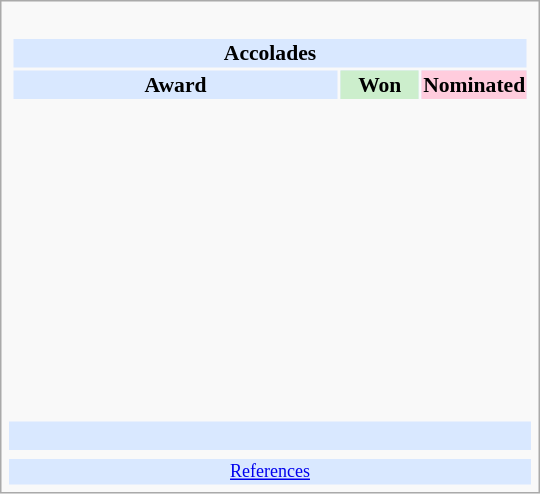<table class="infobox" style="width: 25em; text-align: left; font-size: 90%; vertical-align: middle;">
<tr>
<td colspan=3><br><table class="collapsible collapsed" style="width:100%;">
<tr>
<th colspan="3" style="background:#d9e8ff; text-align:center;">Accolades</th>
</tr>
<tr style="background:#d9e8ff; text-align:center; text-align:center;">
<td><strong>Award</strong></td>
<td style="background:#cec; text-size:0.9em; width:50px;"><strong>Won</strong></td>
<td style="background:#fcd; text-size:0.9em; width:50px;"><strong>Nominated</strong></td>
</tr>
<tr>
<td style="text-align:center;"><br></td>
<td></td>
<td></td>
</tr>
<tr>
<td style="text-align:center;"><br></td>
<td></td>
<td></td>
</tr>
<tr>
<td style="text-align:center;"><br></td>
<td></td>
<td></td>
</tr>
<tr>
<td style="text-align:center;"><br></td>
<td></td>
<td></td>
</tr>
<tr>
<td style="text-align:center;"><br></td>
<td></td>
<td></td>
</tr>
<tr>
<td style="text-align:center;"><br></td>
<td></td>
<td></td>
</tr>
<tr>
<td style="text-align:center;"><br></td>
<td></td>
<td></td>
</tr>
<tr>
<td style="text-align:center;"><br></td>
<td></td>
<td></td>
</tr>
<tr>
<td style="text-align:center;"><br></td>
<td></td>
<td></td>
</tr>
<tr>
<td style="text-align:center;"><br></td>
<td></td>
<td></td>
</tr>
</table>
</td>
</tr>
<tr style="background:#d9e8ff;">
<td style="text-align:center;" colspan="3"><br></td>
</tr>
<tr>
<td></td>
<td></td>
<td></td>
</tr>
<tr style="background:#d9e8ff;">
<td colspan="3" style="font-size: smaller; text-align:center;"><a href='#'>References</a></td>
</tr>
</table>
